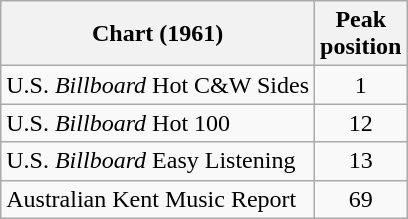<table class="wikitable sortable">
<tr>
<th align="left">Chart (1961)</th>
<th align="center">Peak<br>position</th>
</tr>
<tr>
<td align="left">U.S. <em>Billboard</em> Hot C&W Sides</td>
<td align="center">1</td>
</tr>
<tr>
<td align="left">U.S. <em>Billboard</em> Hot 100</td>
<td align="center">12</td>
</tr>
<tr>
<td align="left">U.S. <em>Billboard</em> Easy Listening</td>
<td align="center">13</td>
</tr>
<tr>
<td align="left">Australian Kent Music Report</td>
<td align="center">69</td>
</tr>
</table>
